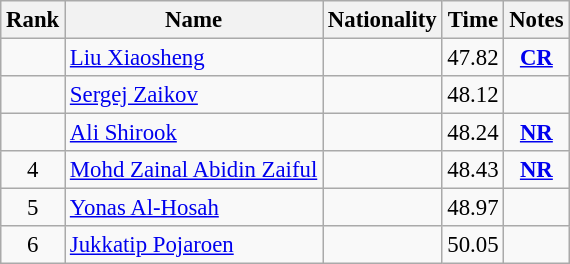<table class="wikitable sortable" style="text-align:center;font-size:95%">
<tr>
<th>Rank</th>
<th>Name</th>
<th>Nationality</th>
<th>Time</th>
<th>Notes</th>
</tr>
<tr>
<td></td>
<td align=left><a href='#'>Liu Xiaosheng</a></td>
<td align=left></td>
<td>47.82</td>
<td><strong><a href='#'>CR</a></strong></td>
</tr>
<tr>
<td></td>
<td align=left><a href='#'>Sergej Zaikov</a></td>
<td align=left></td>
<td>48.12</td>
<td></td>
</tr>
<tr>
<td></td>
<td align=left><a href='#'>Ali Shirook</a></td>
<td align=left></td>
<td>48.24</td>
<td><strong><a href='#'>NR</a></strong></td>
</tr>
<tr>
<td>4</td>
<td align=left><a href='#'>Mohd Zainal Abidin Zaiful</a></td>
<td align=left></td>
<td>48.43</td>
<td><strong><a href='#'>NR</a></strong></td>
</tr>
<tr>
<td>5</td>
<td align=left><a href='#'>Yonas Al-Hosah</a></td>
<td align=left></td>
<td>48.97</td>
<td></td>
</tr>
<tr>
<td>6</td>
<td align=left><a href='#'>Jukkatip Pojaroen</a></td>
<td align=left></td>
<td>50.05</td>
<td></td>
</tr>
</table>
